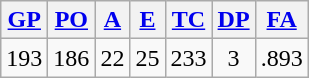<table class="wikitable">
<tr>
<th><a href='#'>GP</a></th>
<th><a href='#'>PO</a></th>
<th><a href='#'>A</a></th>
<th><a href='#'>E</a></th>
<th><a href='#'>TC</a></th>
<th><a href='#'>DP</a></th>
<th><a href='#'>FA</a></th>
</tr>
<tr align=center>
<td>193</td>
<td>186</td>
<td>22</td>
<td>25</td>
<td>233</td>
<td>3</td>
<td>.893</td>
</tr>
</table>
